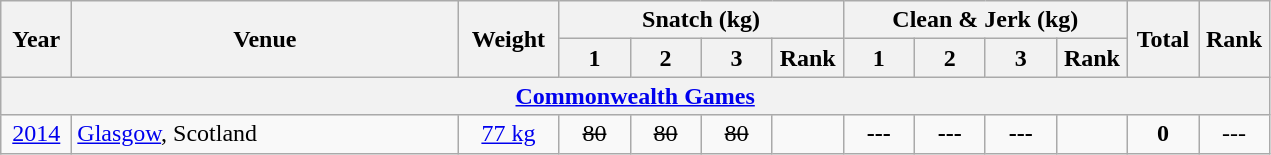<table class = "wikitable" style="text-align:center;">
<tr>
<th rowspan=2 width=40>Year</th>
<th rowspan=2 width=250>Venue</th>
<th rowspan=2 width=60>Weight</th>
<th colspan=4>Snatch (kg)</th>
<th colspan=4>Clean & Jerk (kg)</th>
<th rowspan=2 width=40>Total</th>
<th rowspan=2 width=40>Rank</th>
</tr>
<tr>
<th width=40>1</th>
<th width=40>2</th>
<th width=40>3</th>
<th width=40>Rank</th>
<th width=40>1</th>
<th width=40>2</th>
<th width=40>3</th>
<th width=40>Rank</th>
</tr>
<tr>
<th colspan=13><a href='#'>Commonwealth Games</a></th>
</tr>
<tr>
<td><a href='#'>2014</a></td>
<td align=left> <a href='#'>Glasgow</a>, Scotland</td>
<td><a href='#'>77 kg</a></td>
<td><s>80</s></td>
<td><s>80</s></td>
<td><s>80</s></td>
<td></td>
<td><strong>---</strong></td>
<td><strong>---</strong></td>
<td><strong>---</strong></td>
<td></td>
<td><strong>0</strong></td>
<td>---</td>
</tr>
</table>
